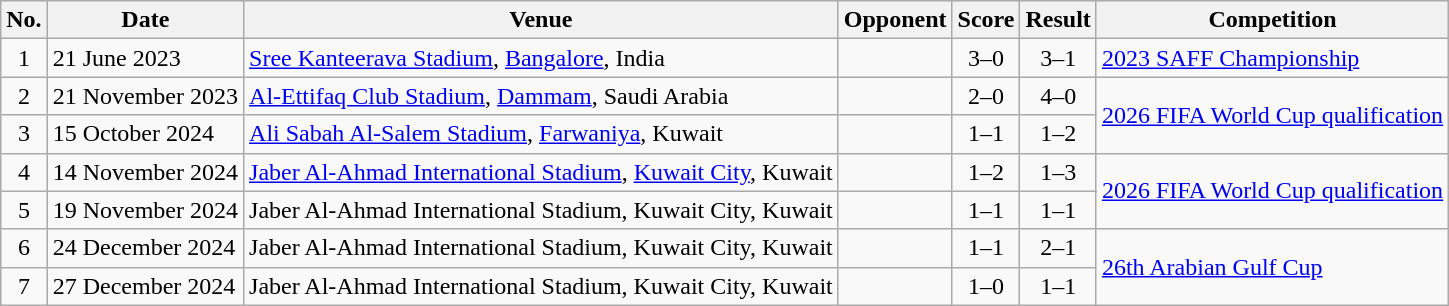<table class="wikitable">
<tr>
<th>No.</th>
<th>Date</th>
<th>Venue</th>
<th>Opponent</th>
<th>Score</th>
<th>Result</th>
<th>Competition</th>
</tr>
<tr>
<td align=center>1</td>
<td>21 June 2023</td>
<td><a href='#'>Sree Kanteerava Stadium</a>, <a href='#'>Bangalore</a>, India</td>
<td></td>
<td align=center>3–0</td>
<td align=center>3–1</td>
<td><a href='#'>2023 SAFF Championship</a></td>
</tr>
<tr>
<td align=center>2</td>
<td>21 November 2023</td>
<td><a href='#'>Al-Ettifaq Club Stadium</a>, <a href='#'>Dammam</a>, Saudi Arabia</td>
<td></td>
<td align=center>2–0</td>
<td align=center>4–0</td>
<td rowspan=2><a href='#'>2026 FIFA World Cup qualification</a></td>
</tr>
<tr>
<td align=center>3</td>
<td>15 October 2024</td>
<td><a href='#'>Ali Sabah Al-Salem Stadium</a>, <a href='#'>Farwaniya</a>, Kuwait</td>
<td></td>
<td align=center>1–1</td>
<td align=center>1–2</td>
</tr>
<tr>
<td align=center>4</td>
<td>14 November 2024</td>
<td><a href='#'>Jaber Al-Ahmad International Stadium</a>, <a href='#'>Kuwait City</a>, Kuwait</td>
<td></td>
<td align=center>1–2</td>
<td align=center>1–3</td>
<td rowspan=2><a href='#'>2026 FIFA World Cup qualification</a></td>
</tr>
<tr>
<td align=center>5</td>
<td>19 November 2024</td>
<td>Jaber Al-Ahmad International Stadium, Kuwait City, Kuwait</td>
<td></td>
<td align=center>1–1</td>
<td align=center>1–1</td>
</tr>
<tr>
<td align=center>6</td>
<td>24 December 2024</td>
<td>Jaber Al-Ahmad International Stadium, Kuwait City, Kuwait</td>
<td></td>
<td align="center">1–1</td>
<td align="center">2–1</td>
<td rowspan=2><a href='#'>26th Arabian Gulf Cup</a></td>
</tr>
<tr>
<td align=center>7</td>
<td>27 December 2024</td>
<td>Jaber Al-Ahmad International Stadium, Kuwait City, Kuwait</td>
<td></td>
<td align="center">1–0</td>
<td align="center">1–1</td>
</tr>
</table>
